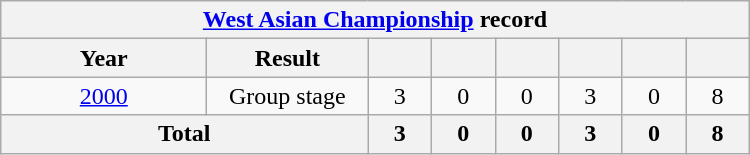<table class="wikitable" style="text-align: center;font-size:100%;">
<tr>
<th colspan=8><a href='#'>West Asian Championship</a> record</th>
</tr>
<tr>
<th width=130>Year</th>
<th width=100>Result</th>
<th width=35></th>
<th width=35></th>
<th width=35></th>
<th width=35></th>
<th width=35></th>
<th width=35></th>
</tr>
<tr>
<td> <a href='#'>2000</a></td>
<td>Group stage</td>
<td>3</td>
<td>0</td>
<td>0</td>
<td>3</td>
<td>0</td>
<td>8</td>
</tr>
<tr>
<th colspan=2>Total</th>
<th>3</th>
<th>0</th>
<th>0</th>
<th>3</th>
<th>0</th>
<th>8</th>
</tr>
</table>
